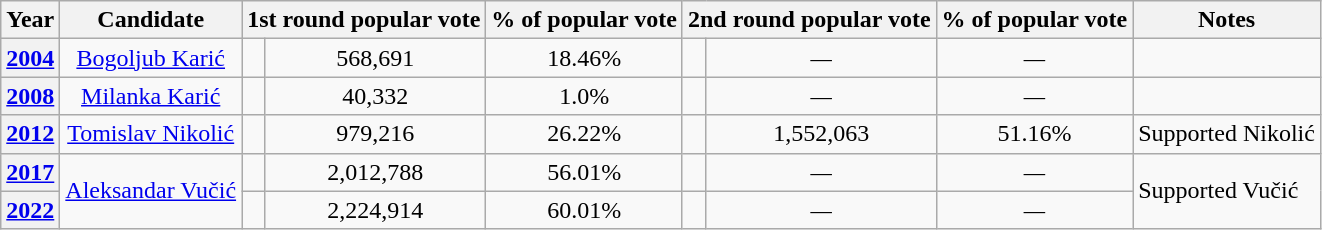<table class="wikitable" style="text-align:center">
<tr>
<th>Year</th>
<th>Candidate</th>
<th colspan="2">1st round popular vote</th>
<th>% of popular vote</th>
<th colspan="2">2nd round popular vote</th>
<th>% of popular vote</th>
<th>Notes</th>
</tr>
<tr>
<th><a href='#'>2004</a></th>
<td><a href='#'>Bogoljub Karić</a></td>
<td></td>
<td>568,691</td>
<td>18.46%</td>
<td></td>
<td><em>—</em></td>
<td><em>—</em></td>
<td></td>
</tr>
<tr>
<th><a href='#'>2008</a></th>
<td><a href='#'>Milanka Karić</a></td>
<td></td>
<td>40,332</td>
<td>1.0%</td>
<td></td>
<td><em>—</em></td>
<td><em>—</em></td>
<td></td>
</tr>
<tr>
<th><a href='#'>2012</a></th>
<td><a href='#'>Tomislav Nikolić</a></td>
<td></td>
<td>979,216</td>
<td>26.22%</td>
<td></td>
<td>1,552,063</td>
<td>51.16%</td>
<td style="text-align: left">Supported Nikolić</td>
</tr>
<tr>
<th><a href='#'>2017</a></th>
<td rowspan="2"><a href='#'>Aleksandar Vučić</a></td>
<td></td>
<td>2,012,788</td>
<td>56.01%</td>
<td></td>
<td><em>—</em></td>
<td><em>—</em></td>
<td rowspan="2" style="text-align: left">Supported Vučić</td>
</tr>
<tr>
<th><a href='#'>2022</a></th>
<td></td>
<td>2,224,914</td>
<td>60.01%</td>
<td></td>
<td><em>—</em></td>
<td><em>—</em></td>
</tr>
</table>
